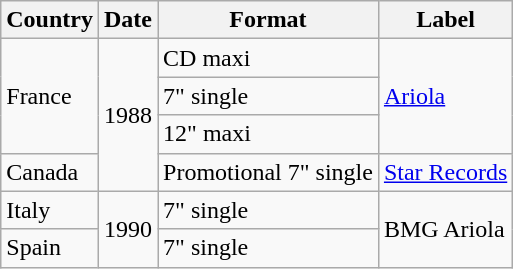<table class=wikitable>
<tr>
<th>Country</th>
<th>Date</th>
<th>Format</th>
<th>Label</th>
</tr>
<tr>
<td rowspan="3">France</td>
<td rowspan="4">1988</td>
<td>CD maxi</td>
<td rowspan="3"><a href='#'>Ariola</a></td>
</tr>
<tr>
<td>7" single</td>
</tr>
<tr>
<td>12" maxi</td>
</tr>
<tr>
<td>Canada</td>
<td>Promotional 7" single</td>
<td><a href='#'>Star Records</a></td>
</tr>
<tr>
<td>Italy</td>
<td rowspan="2">1990</td>
<td>7" single</td>
<td rowspan="2">BMG Ariola</td>
</tr>
<tr>
<td>Spain</td>
<td>7" single</td>
</tr>
</table>
